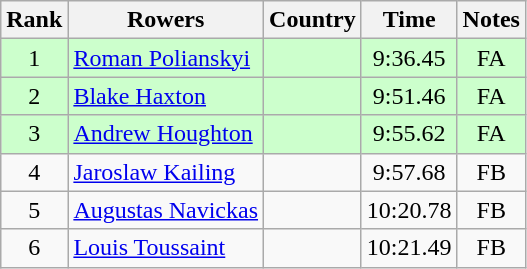<table class="wikitable" style="text-align:center">
<tr>
<th>Rank</th>
<th>Rowers</th>
<th>Country</th>
<th>Time</th>
<th>Notes</th>
</tr>
<tr bgcolor=ccffcc>
<td>1</td>
<td align="left"><a href='#'>Roman Polianskyi</a></td>
<td align="left"></td>
<td>9:36.45</td>
<td>FA</td>
</tr>
<tr bgcolor=ccffcc>
<td>2</td>
<td align="left"><a href='#'>Blake Haxton</a></td>
<td align="left"></td>
<td>9:51.46</td>
<td>FA</td>
</tr>
<tr bgcolor=ccffcc>
<td>3</td>
<td align="left"><a href='#'>Andrew Houghton</a></td>
<td align="left"></td>
<td>9:55.62</td>
<td>FA</td>
</tr>
<tr>
<td>4</td>
<td align="left"><a href='#'>Jaroslaw Kailing</a></td>
<td align="left"></td>
<td>9:57.68</td>
<td>FB</td>
</tr>
<tr>
<td>5</td>
<td align="left"><a href='#'>Augustas Navickas</a></td>
<td align="left"></td>
<td>10:20.78</td>
<td>FB</td>
</tr>
<tr>
<td>6</td>
<td align="left"><a href='#'>Louis Toussaint</a></td>
<td align="left"></td>
<td>10:21.49</td>
<td>FB</td>
</tr>
</table>
